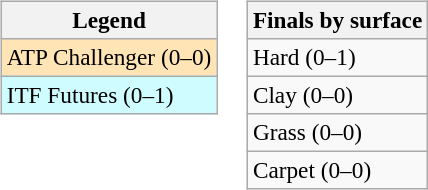<table>
<tr valign=top>
<td><br><table class=wikitable style=font-size:97%>
<tr>
<th>Legend</th>
</tr>
<tr bgcolor=moccasin>
<td>ATP Challenger (0–0)</td>
</tr>
<tr bgcolor=cffcff>
<td>ITF Futures (0–1)</td>
</tr>
</table>
</td>
<td><br><table class=wikitable style=font-size:97%>
<tr>
<th>Finals by surface</th>
</tr>
<tr>
<td>Hard (0–1)</td>
</tr>
<tr>
<td>Clay (0–0)</td>
</tr>
<tr>
<td>Grass (0–0)</td>
</tr>
<tr>
<td>Carpet (0–0)</td>
</tr>
</table>
</td>
</tr>
</table>
